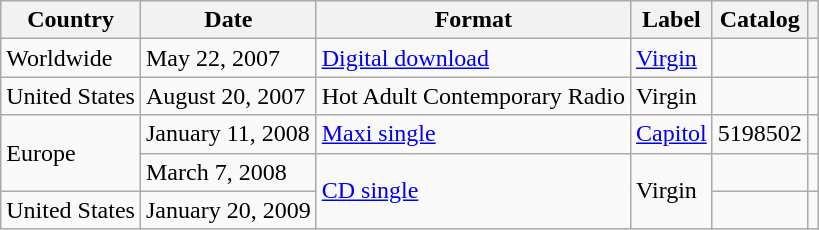<table class="wikitable">
<tr>
<th>Country</th>
<th>Date</th>
<th>Format</th>
<th>Label</th>
<th>Catalog </th>
<th></th>
</tr>
<tr>
<td>Worldwide</td>
<td>May 22, 2007</td>
<td><a href='#'>Digital download</a></td>
<td><a href='#'>Virgin</a></td>
<td></td>
<td></td>
</tr>
<tr>
<td>United States</td>
<td>August 20, 2007</td>
<td>Hot Adult Contemporary Radio</td>
<td>Virgin</td>
<td></td>
<td></td>
</tr>
<tr>
<td rowspan="2">Europe</td>
<td>January 11, 2008</td>
<td><a href='#'>Maxi single</a></td>
<td><a href='#'>Capitol</a></td>
<td>5198502</td>
<td></td>
</tr>
<tr>
<td>March 7, 2008</td>
<td rowspan="2"><a href='#'>CD single</a></td>
<td rowspan="2">Virgin</td>
<td></td>
<td></td>
</tr>
<tr>
<td>United States</td>
<td>January 20, 2009</td>
<td></td>
<td></td>
</tr>
</table>
